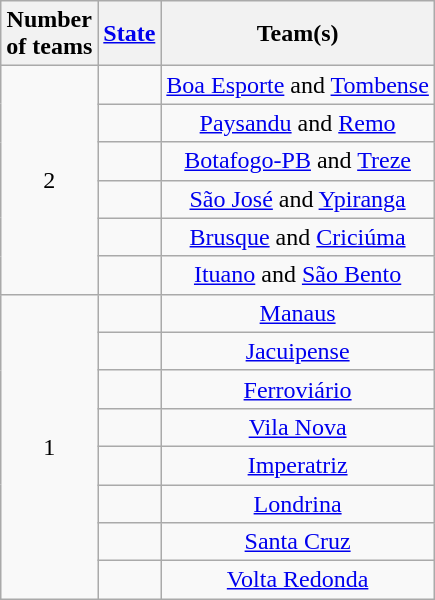<table class="wikitable" style="text-align:center">
<tr>
<th>Number<br>of teams</th>
<th><a href='#'>State</a></th>
<th>Team(s)</th>
</tr>
<tr>
<td rowspan=6>2</td>
<td align="left"></td>
<td><a href='#'>Boa Esporte</a> and <a href='#'>Tombense</a></td>
</tr>
<tr>
<td align="left"></td>
<td><a href='#'>Paysandu</a> and <a href='#'>Remo</a></td>
</tr>
<tr>
<td align="left"></td>
<td><a href='#'>Botafogo-PB</a> and <a href='#'>Treze</a></td>
</tr>
<tr>
<td align="left"></td>
<td><a href='#'>São José</a> and <a href='#'>Ypiranga</a></td>
</tr>
<tr>
<td align="left"></td>
<td><a href='#'>Brusque</a> and <a href='#'>Criciúma</a></td>
</tr>
<tr>
<td align="left"></td>
<td><a href='#'>Ituano</a> and <a href='#'>São Bento</a></td>
</tr>
<tr>
<td rowspan=8>1</td>
<td align="left"></td>
<td><a href='#'>Manaus</a></td>
</tr>
<tr>
<td align="left"></td>
<td><a href='#'>Jacuipense</a></td>
</tr>
<tr>
<td align="left"></td>
<td><a href='#'>Ferroviário</a></td>
</tr>
<tr>
<td align=left></td>
<td><a href='#'>Vila Nova</a></td>
</tr>
<tr>
<td align="left"></td>
<td><a href='#'>Imperatriz</a></td>
</tr>
<tr>
<td align=left></td>
<td><a href='#'>Londrina</a></td>
</tr>
<tr>
<td align="left"></td>
<td><a href='#'>Santa Cruz</a></td>
</tr>
<tr>
<td align="left"></td>
<td><a href='#'>Volta Redonda</a></td>
</tr>
</table>
